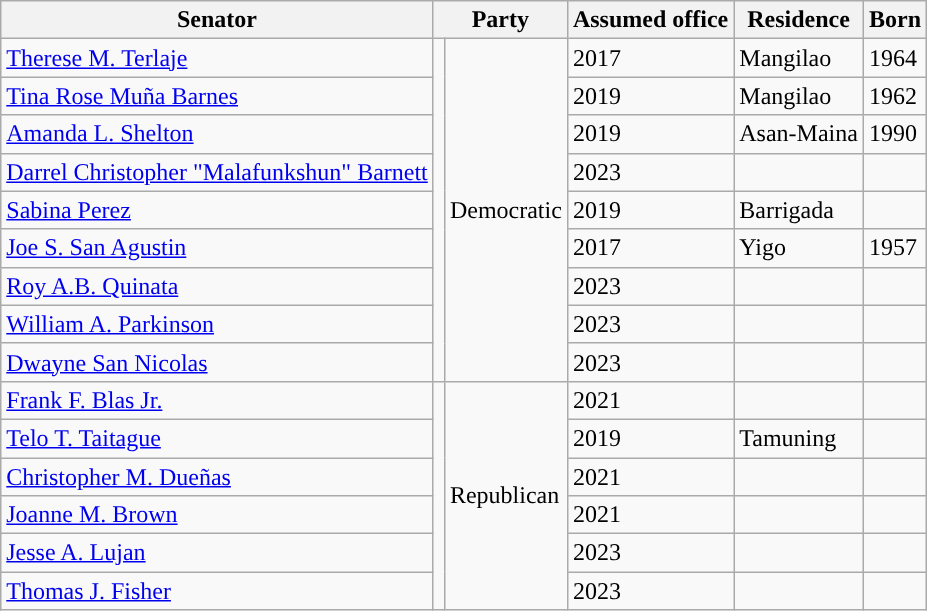<table class="wikitable sortable" id="votingmembers">
<tr style="vertical-align:bottom;">
<th>Senator</th>
<th colspan=2>Party</th>
<th>Assumed office</th>
<th>Residence</th>
<th>Born</th>
</tr>
<tr>
<td><a href='#'>Therese M. Terlaje</a></td>
<td rowspan="9" style="background-color:"></td>
<td rowspan="9">Democratic</td>
<td>2017</td>
<td>Mangilao</td>
<td>1964</td>
</tr>
<tr>
<td><a href='#'>Tina Rose Muña Barnes</a></td>
<td>2019</td>
<td>Mangilao</td>
<td>1962</td>
</tr>
<tr>
<td><a href='#'>Amanda L. Shelton</a></td>
<td>2019</td>
<td>Asan-Maina</td>
<td>1990</td>
</tr>
<tr>
<td><a href='#'>Darrel Christopher "Malafunkshun" Barnett</a></td>
<td>2023</td>
<td></td>
<td></td>
</tr>
<tr>
<td><a href='#'>Sabina Perez</a></td>
<td>2019</td>
<td>Barrigada</td>
<td></td>
</tr>
<tr>
<td><a href='#'>Joe S. San Agustin</a></td>
<td>2017</td>
<td>Yigo</td>
<td>1957</td>
</tr>
<tr>
<td><a href='#'>Roy A.B. Quinata</a></td>
<td>2023</td>
<td></td>
<td></td>
</tr>
<tr>
<td><a href='#'>William A. Parkinson</a></td>
<td>2023</td>
<td></td>
<td></td>
</tr>
<tr>
<td><a href='#'>Dwayne San Nicolas</a></td>
<td>2023</td>
<td></td>
<td></td>
</tr>
<tr>
<td><a href='#'>Frank F. Blas Jr.</a></td>
<td rowspan="6" style="background-color:"></td>
<td rowspan="6">Republican</td>
<td>2021</td>
<td></td>
<td></td>
</tr>
<tr>
<td><a href='#'>Telo T. Taitague</a></td>
<td>2019</td>
<td>Tamuning</td>
<td></td>
</tr>
<tr>
<td><a href='#'>Christopher M. Dueñas</a></td>
<td>2021</td>
<td></td>
<td></td>
</tr>
<tr>
<td><a href='#'>Joanne M. Brown</a></td>
<td>2021</td>
<td></td>
<td></td>
</tr>
<tr>
<td><a href='#'>Jesse A. Lujan</a></td>
<td>2023</td>
<td></td>
<td></td>
</tr>
<tr>
<td><a href='#'>Thomas J. Fisher</a></td>
<td>2023</td>
<td></td>
<td></td>
</tr>
</table>
